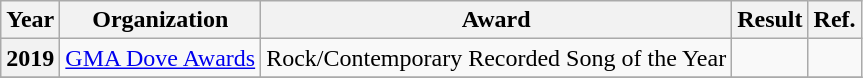<table class="wikitable plainrowheaders">
<tr>
<th>Year</th>
<th>Organization</th>
<th>Award</th>
<th>Result</th>
<th>Ref.</th>
</tr>
<tr>
<th scope="row">2019</th>
<td><a href='#'>GMA Dove Awards</a></td>
<td>Rock/Contemporary Recorded Song of the Year</td>
<td></td>
<td style="text-align:center;"></td>
</tr>
<tr>
</tr>
</table>
